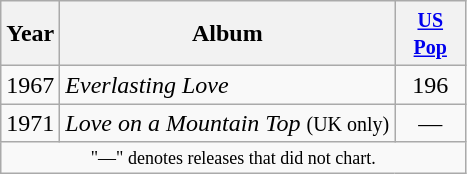<table class="wikitable">
<tr>
<th>Year</th>
<th>Album</th>
<th style="width:40px;"><small><a href='#'>US Pop</a></small><br></th>
</tr>
<tr>
<td>1967</td>
<td><em>Everlasting Love</em></td>
<td align=center>196</td>
</tr>
<tr>
<td>1971</td>
<td><em>Love on a Mountain Top</em> <small>(UK only)</small></td>
<td align=center>—</td>
</tr>
<tr>
<td colspan="4" style="text-align:center; font-size:9pt;">"—" denotes releases that did not chart.</td>
</tr>
</table>
